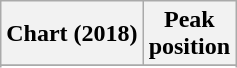<table class="wikitable sortable plainrowheaders" style="text-align:center">
<tr>
<th scope="col">Chart (2018)</th>
<th scope="col">Peak<br>position</th>
</tr>
<tr>
</tr>
<tr>
</tr>
<tr>
</tr>
<tr>
</tr>
</table>
